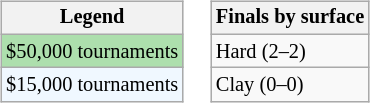<table>
<tr valign=top>
<td><br><table class=wikitable style=font-size:85%>
<tr>
<th>Legend</th>
</tr>
<tr style="background:#addfad;">
<td>$50,000 tournaments</td>
</tr>
<tr style="background:#f0f8ff;">
<td>$15,000 tournaments</td>
</tr>
</table>
</td>
<td><br><table class=wikitable style=font-size:85%>
<tr>
<th>Finals by surface</th>
</tr>
<tr>
<td>Hard (2–2)</td>
</tr>
<tr>
<td>Clay (0–0)</td>
</tr>
</table>
</td>
</tr>
</table>
